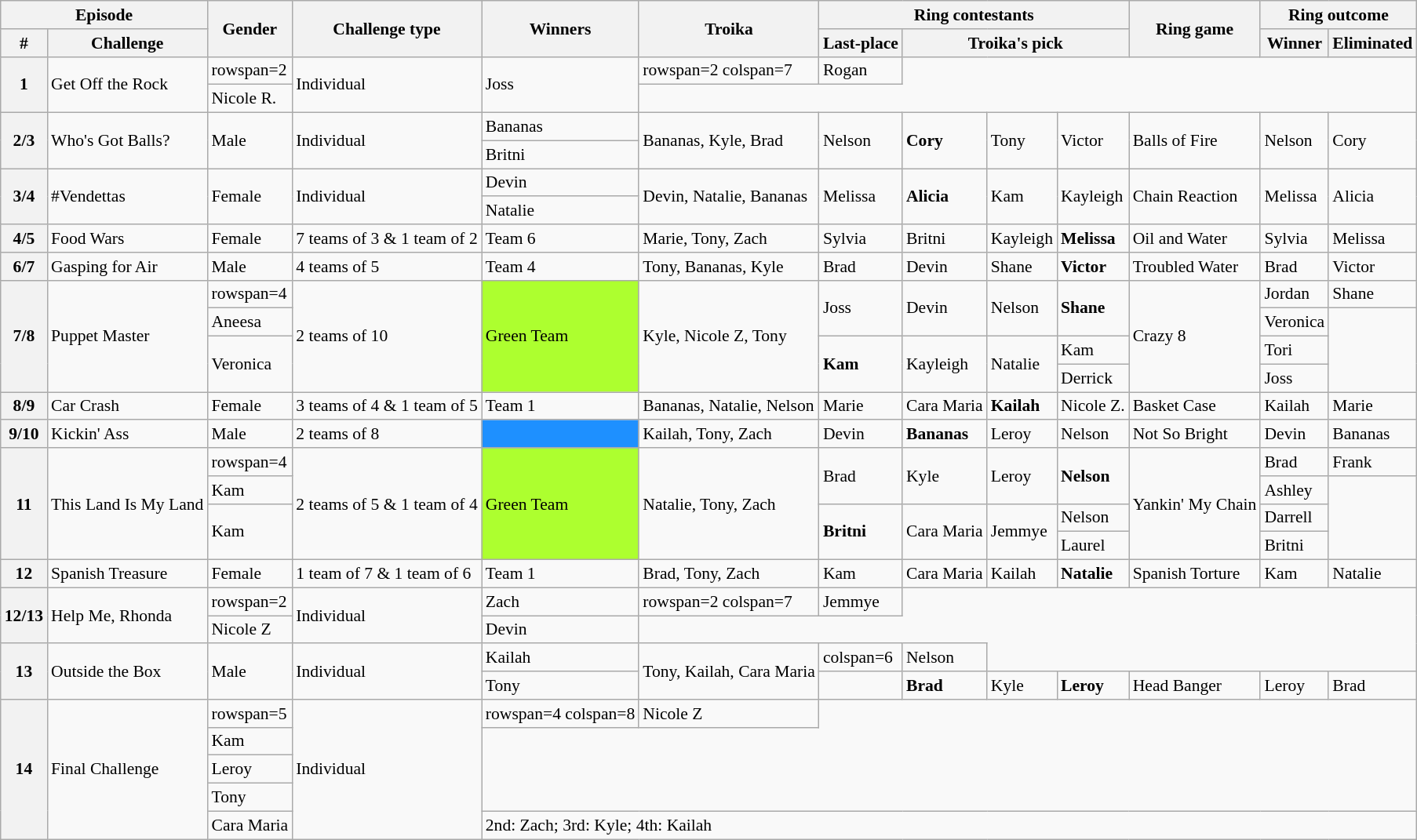<table class="wikitable" style="font-size:90%; white-space:nowrap;">
<tr>
<th colspan=2>Episode</th>
<th rowspan=2>Gender</th>
<th rowspan=2>Challenge type</th>
<th rowspan=2>Winners</th>
<th rowspan=2 colspan=1>Troika</th>
<th colspan=4>Ring contestants</th>
<th rowspan=2>Ring game</th>
<th colspan=2>Ring outcome</th>
</tr>
<tr>
<th>#</th>
<th>Challenge</th>
<th>Last-place</th>
<th colspan=3>Troika's pick</th>
<th>Winner</th>
<th>Eliminated</th>
</tr>
<tr>
<th rowspan=2>1</th>
<td rowspan=2>Get Off the Rock</td>
<td>rowspan=2 </td>
<td rowspan=2>Individual</td>
<td rowspan=2>Joss</td>
<td>rowspan=2 colspan=7 </td>
<td>Rogan</td>
</tr>
<tr>
<td>Nicole R.</td>
</tr>
<tr>
<th rowspan=2>2/3</th>
<td rowspan=2>Who's Got Balls?</td>
<td rowspan=2>Male</td>
<td rowspan=2>Individual</td>
<td>Bananas</td>
<td rowspan=2>Bananas, Kyle, Brad</td>
<td rowspan=2>Nelson</td>
<td rowspan=2><strong>Cory</strong></td>
<td rowspan=2>Tony</td>
<td rowspan=2>Victor</td>
<td rowspan=2>Balls of Fire</td>
<td rowspan=2>Nelson</td>
<td rowspan=2>Cory</td>
</tr>
<tr>
<td>Britni</td>
</tr>
<tr>
<th rowspan=2>3/4</th>
<td rowspan=2>#Vendettas</td>
<td rowspan=2>Female</td>
<td rowspan=2>Individual</td>
<td>Devin</td>
<td rowspan=2>Devin, Natalie, Bananas</td>
<td rowspan=2>Melissa</td>
<td rowspan=2><strong>Alicia</strong></td>
<td rowspan=2>Kam</td>
<td rowspan=2>Kayleigh</td>
<td rowspan=2>Chain Reaction</td>
<td rowspan=2>Melissa</td>
<td rowspan=2>Alicia</td>
</tr>
<tr>
<td>Natalie</td>
</tr>
<tr>
<th rowspan=1>4/5</th>
<td>Food Wars</td>
<td>Female</td>
<td>7 teams of 3 & 1 team of 2</td>
<td>Team 6</td>
<td>Marie, Tony, Zach</td>
<td>Sylvia</td>
<td>Britni</td>
<td>Kayleigh</td>
<td><strong>Melissa</strong></td>
<td>Oil and Water</td>
<td>Sylvia</td>
<td>Melissa</td>
</tr>
<tr>
<th rowspan=1>6/7</th>
<td>Gasping for Air</td>
<td>Male</td>
<td>4 teams of 5</td>
<td>Team 4</td>
<td>Tony, Bananas, Kyle</td>
<td>Brad</td>
<td>Devin</td>
<td>Shane</td>
<td><strong>Victor</strong></td>
<td>Troubled Water</td>
<td>Brad</td>
<td>Victor</td>
</tr>
<tr>
<th rowspan=4>7/8</th>
<td rowspan=4>Puppet Master</td>
<td>rowspan=4 </td>
<td rowspan=4>2 teams of 10</td>
<td bgcolor="#adff2f" rowspan=4>Green Team</td>
<td rowspan=4>Kyle, Nicole Z, Tony</td>
<td rowspan=2>Joss</td>
<td rowspan=2>Devin</td>
<td rowspan=2>Nelson</td>
<td rowspan=2><strong>Shane</strong></td>
<td rowspan=4>Crazy 8</td>
<td>Jordan</td>
<td>Shane</td>
</tr>
<tr>
<td>Aneesa</td>
<td>Veronica</td>
</tr>
<tr>
<td rowspan=2>Veronica</td>
<td rowspan=2><strong>Kam</strong></td>
<td rowspan=2>Kayleigh</td>
<td rowspan=2>Natalie</td>
<td>Kam</td>
<td>Tori</td>
</tr>
<tr>
<td>Derrick</td>
<td>Joss</td>
</tr>
<tr>
<th>8/9</th>
<td>Car Crash</td>
<td>Female</td>
<td>3 teams of 4 & 1 team of 5</td>
<td>Team 1</td>
<td>Bananas, Natalie, Nelson</td>
<td>Marie</td>
<td>Cara Maria</td>
<td><strong>Kailah</strong></td>
<td>Nicole Z.</td>
<td>Basket Case</td>
<td>Kailah</td>
<td>Marie</td>
</tr>
<tr>
<th>9/10</th>
<td>Kickin' Ass</td>
<td>Male</td>
<td>2 teams of 8</td>
<td bgcolor="#1e90ff"></td>
<td>Kailah, Tony, Zach</td>
<td>Devin</td>
<td><strong>Bananas</strong></td>
<td>Leroy</td>
<td>Nelson</td>
<td>Not So Bright</td>
<td>Devin</td>
<td>Bananas</td>
</tr>
<tr>
<th rowspan=4>11</th>
<td rowspan=4>This Land Is My Land</td>
<td>rowspan=4 </td>
<td rowspan=4>2 teams of 5 & 1 team of 4</td>
<td bgcolor="#adff2f" rowspan=4>Green Team</td>
<td rowspan=4>Natalie, Tony, Zach</td>
<td rowspan=2>Brad</td>
<td rowspan=2>Kyle</td>
<td rowspan=2>Leroy</td>
<td rowspan=2><strong>Nelson</strong></td>
<td rowspan=4>Yankin' My Chain</td>
<td>Brad</td>
<td>Frank</td>
</tr>
<tr>
<td>Kam</td>
<td>Ashley</td>
</tr>
<tr>
<td rowspan=2>Kam</td>
<td rowspan=2><strong>Britni</strong></td>
<td rowspan=2>Cara Maria</td>
<td rowspan=2>Jemmye</td>
<td>Nelson</td>
<td>Darrell</td>
</tr>
<tr>
<td>Laurel</td>
<td>Britni</td>
</tr>
<tr>
<th rowspan=1>12</th>
<td>Spanish Treasure</td>
<td>Female</td>
<td>1 team of 7 & 1 team of 6</td>
<td>Team 1</td>
<td>Brad, Tony, Zach</td>
<td>Kam</td>
<td>Cara Maria</td>
<td>Kailah</td>
<td><strong>Natalie</strong></td>
<td>Spanish Torture</td>
<td>Kam</td>
<td>Natalie</td>
</tr>
<tr>
<th rowspan=2>12/13</th>
<td rowspan=2>Help Me, Rhonda</td>
<td>rowspan=2 </td>
<td rowspan=2>Individual</td>
<td>Zach</td>
<td>rowspan=2 colspan=7 </td>
<td>Jemmye</td>
</tr>
<tr>
<td>Nicole Z</td>
<td>Devin</td>
</tr>
<tr>
<th rowspan=2>13</th>
<td rowspan=2>Outside the Box</td>
<td rowspan=2>Male</td>
<td rowspan=2>Individual</td>
<td>Kailah</td>
<td rowspan=2>Tony, Kailah, Cara Maria</td>
<td>colspan=6 </td>
<td>Nelson</td>
</tr>
<tr>
<td>Tony</td>
<td></td>
<td><strong>Brad</strong></td>
<td>Kyle</td>
<td><strong>Leroy</strong></td>
<td>Head Banger</td>
<td>Leroy</td>
<td>Brad</td>
</tr>
<tr>
<th rowspan=5>14</th>
<td rowspan=5>Final Challenge</td>
<td>rowspan=5 </td>
<td rowspan=5>Individual</td>
<td>rowspan=4 colspan=8 </td>
<td>Nicole Z</td>
</tr>
<tr>
<td>Kam</td>
</tr>
<tr>
<td>Leroy</td>
</tr>
<tr>
<td>Tony</td>
</tr>
<tr>
<td>Cara Maria</td>
<td colspan=14>2nd: Zach; 3rd: Kyle; 4th: Kailah</td>
</tr>
</table>
